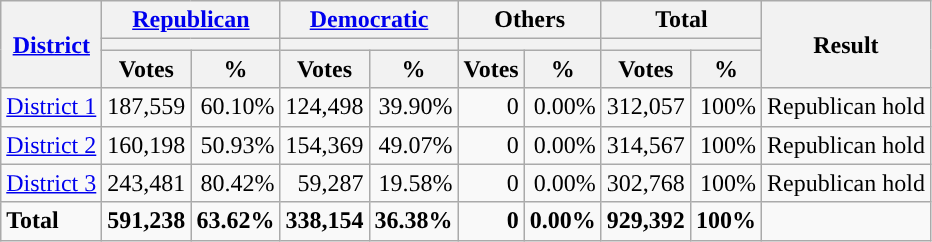<table class="wikitable plainrowheaders sortable" style="font-size:100%; text-align:right;">
<tr>
<th scope=col rowspan=3><a href='#'>District</a></th>
<th scope=col colspan=2><a href='#'>Republican</a></th>
<th scope=col colspan=2><a href='#'>Democratic</a></th>
<th scope=col colspan=2>Others</th>
<th scope=col colspan=2>Total</th>
<th scope=col rowspan=3>Result</th>
</tr>
<tr>
<th scope=col colspan=2 style="background:"></th>
<th scope=col colspan=2 style="background:"></th>
<th scope=col colspan=2></th>
<th scope=col colspan=2></th>
</tr>
<tr>
<th scope=col data-sort-type="number">Votes</th>
<th scope=col data-sort-type="number">%</th>
<th scope=col data-sort-type="number">Votes</th>
<th scope=col data-sort-type="number">%</th>
<th scope=col data-sort-type="number">Votes</th>
<th scope=col data-sort-type="number">%</th>
<th scope=col data-sort-type="number">Votes</th>
<th scope=col data-sort-type="number">%</th>
</tr>
<tr>
<td align=left><a href='#'>District 1</a></td>
<td>187,559</td>
<td>60.10%</td>
<td>124,498</td>
<td>39.90%</td>
<td>0</td>
<td>0.00%</td>
<td>312,057</td>
<td>100%</td>
<td align=left>Republican hold</td>
</tr>
<tr>
<td align=left><a href='#'>District 2</a></td>
<td>160,198</td>
<td>50.93%</td>
<td>154,369</td>
<td>49.07%</td>
<td>0</td>
<td>0.00%</td>
<td>314,567</td>
<td>100%</td>
<td align=left>Republican hold</td>
</tr>
<tr>
<td align=left><a href='#'>District 3</a></td>
<td>243,481</td>
<td>80.42%</td>
<td>59,287</td>
<td>19.58%</td>
<td>0</td>
<td>0.00%</td>
<td>302,768</td>
<td>100%</td>
<td align=left>Republican hold</td>
</tr>
<tr class="sortbottom" style="font-weight:bold">
<td align=left>Total</td>
<td>591,238</td>
<td>63.62%</td>
<td>338,154</td>
<td>36.38%</td>
<td>0</td>
<td>0.00%</td>
<td>929,392</td>
<td>100%</td>
<td></td>
</tr>
</table>
